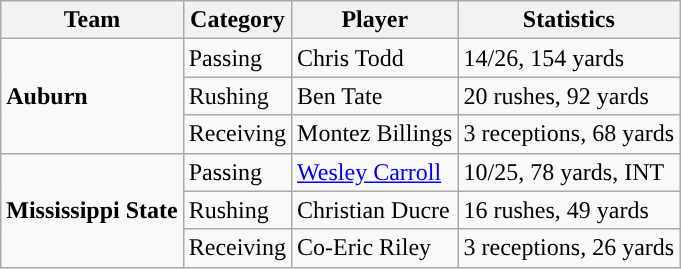<table class="wikitable" style="float: left;">
<tr>
<th>Team</th>
<th>Category</th>
<th>Player</th>
<th>Statistics</th>
</tr>
<tr>
<td rowspan=3><strong>Auburn</strong></td>
<td>Passing</td>
<td>Chris Todd</td>
<td>14/26, 154 yards</td>
</tr>
<tr>
<td>Rushing</td>
<td>Ben Tate</td>
<td>20 rushes, 92 yards</td>
</tr>
<tr>
<td>Receiving</td>
<td>Montez Billings</td>
<td>3 receptions, 68 yards</td>
</tr>
<tr>
<td rowspan=3><strong>Mississippi State</strong></td>
<td>Passing</td>
<td><a href='#'>Wesley Carroll</a></td>
<td>10/25, 78 yards, INT</td>
</tr>
<tr>
<td>Rushing</td>
<td>Christian Ducre</td>
<td>16 rushes, 49 yards</td>
</tr>
<tr>
<td>Receiving</td>
<td>Co-Eric Riley</td>
<td>3 receptions, 26 yards</td>
</tr>
</table>
